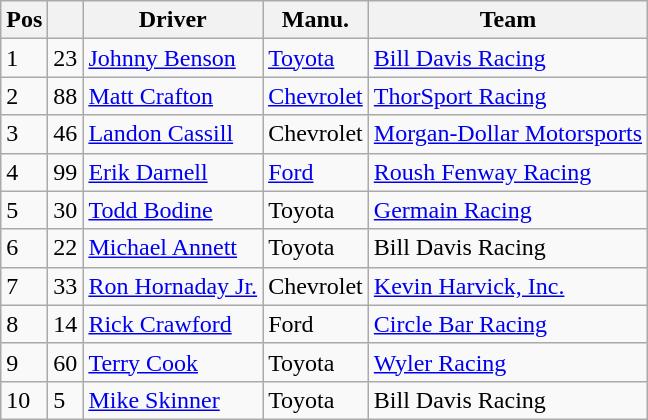<table class="wikitable">
<tr>
<th>Pos</th>
<th></th>
<th>Driver</th>
<th>Manu.</th>
<th>Team</th>
</tr>
<tr>
<td>1</td>
<td>23</td>
<td><a href='#'>Johnny Benson</a></td>
<td><a href='#'>Toyota</a></td>
<td><a href='#'>Bill Davis Racing</a></td>
</tr>
<tr>
<td>2</td>
<td>88</td>
<td><a href='#'>Matt Crafton</a></td>
<td><a href='#'>Chevrolet</a></td>
<td><a href='#'>ThorSport Racing</a></td>
</tr>
<tr>
<td>3</td>
<td>46</td>
<td><a href='#'>Landon Cassill</a></td>
<td>Chevrolet</td>
<td><a href='#'>Morgan-Dollar Motorsports</a></td>
</tr>
<tr>
<td>4</td>
<td>99</td>
<td><a href='#'>Erik Darnell</a></td>
<td><a href='#'>Ford</a></td>
<td><a href='#'>Roush Fenway Racing</a></td>
</tr>
<tr>
<td>5</td>
<td>30</td>
<td><a href='#'>Todd Bodine</a></td>
<td>Toyota</td>
<td><a href='#'>Germain Racing</a></td>
</tr>
<tr>
<td>6</td>
<td>22</td>
<td><a href='#'>Michael Annett</a></td>
<td>Toyota</td>
<td>Bill Davis Racing</td>
</tr>
<tr>
<td>7</td>
<td>33</td>
<td><a href='#'>Ron Hornaday Jr.</a></td>
<td>Chevrolet</td>
<td><a href='#'>Kevin Harvick, Inc.</a></td>
</tr>
<tr>
<td>8</td>
<td>14</td>
<td><a href='#'>Rick Crawford</a></td>
<td>Ford</td>
<td><a href='#'>Circle Bar Racing</a></td>
</tr>
<tr>
<td>9</td>
<td>60</td>
<td><a href='#'>Terry Cook</a></td>
<td>Toyota</td>
<td><a href='#'>Wyler Racing</a></td>
</tr>
<tr>
<td>10</td>
<td>5</td>
<td><a href='#'>Mike Skinner</a></td>
<td>Toyota</td>
<td>Bill Davis Racing</td>
</tr>
</table>
